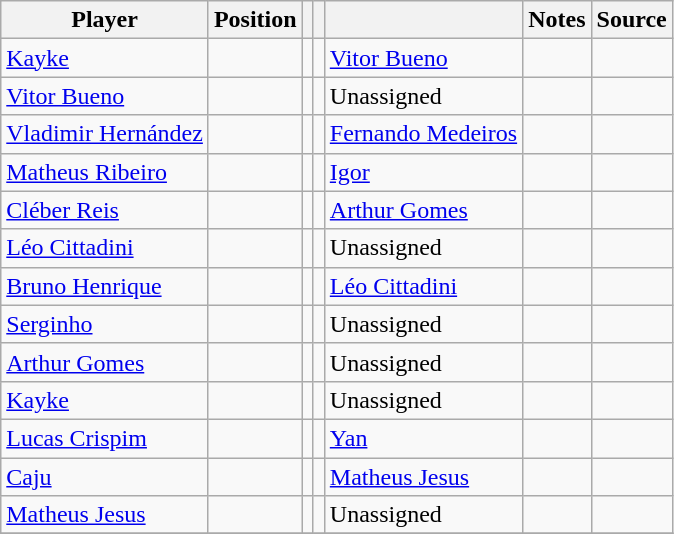<table class="wikitable">
<tr>
<th>Player</th>
<th>Position</th>
<th></th>
<th></th>
<th></th>
<th>Notes</th>
<th>Source</th>
</tr>
<tr>
<td> <a href='#'>Kayke</a></td>
<td></td>
<td></td>
<td></td>
<td><a href='#'>Vitor Bueno</a></td>
<td></td>
<td></td>
</tr>
<tr>
<td> <a href='#'>Vitor Bueno</a></td>
<td></td>
<td></td>
<td></td>
<td>Unassigned</td>
<td></td>
<td></td>
</tr>
<tr>
<td> <a href='#'>Vladimir Hernández</a></td>
<td></td>
<td></td>
<td></td>
<td> <a href='#'>Fernando Medeiros</a></td>
<td></td>
<td></td>
</tr>
<tr>
<td> <a href='#'>Matheus Ribeiro</a></td>
<td></td>
<td></td>
<td></td>
<td> <a href='#'>Igor</a></td>
<td></td>
<td></td>
</tr>
<tr>
<td> <a href='#'>Cléber Reis</a></td>
<td></td>
<td></td>
<td></td>
<td> <a href='#'>Arthur Gomes</a></td>
<td></td>
<td></td>
</tr>
<tr>
<td> <a href='#'>Léo Cittadini</a></td>
<td></td>
<td></td>
<td></td>
<td>Unassigned</td>
<td></td>
<td></td>
</tr>
<tr>
<td> <a href='#'>Bruno Henrique</a></td>
<td></td>
<td></td>
<td></td>
<td> <a href='#'>Léo Cittadini</a></td>
<td></td>
<td></td>
</tr>
<tr>
<td> <a href='#'>Serginho</a></td>
<td></td>
<td></td>
<td></td>
<td>Unassigned</td>
<td></td>
<td></td>
</tr>
<tr>
<td> <a href='#'>Arthur Gomes</a></td>
<td></td>
<td></td>
<td></td>
<td>Unassigned</td>
<td></td>
<td></td>
</tr>
<tr>
<td> <a href='#'>Kayke</a></td>
<td></td>
<td></td>
<td></td>
<td>Unassigned</td>
<td></td>
<td></td>
</tr>
<tr>
<td> <a href='#'>Lucas Crispim</a></td>
<td></td>
<td></td>
<td></td>
<td><a href='#'>Yan</a></td>
<td></td>
<td></td>
</tr>
<tr>
<td> <a href='#'>Caju</a></td>
<td></td>
<td></td>
<td></td>
<td><a href='#'>Matheus Jesus</a></td>
<td></td>
<td></td>
</tr>
<tr>
<td> <a href='#'>Matheus Jesus</a></td>
<td></td>
<td></td>
<td></td>
<td>Unassigned</td>
<td></td>
<td></td>
</tr>
<tr>
</tr>
</table>
